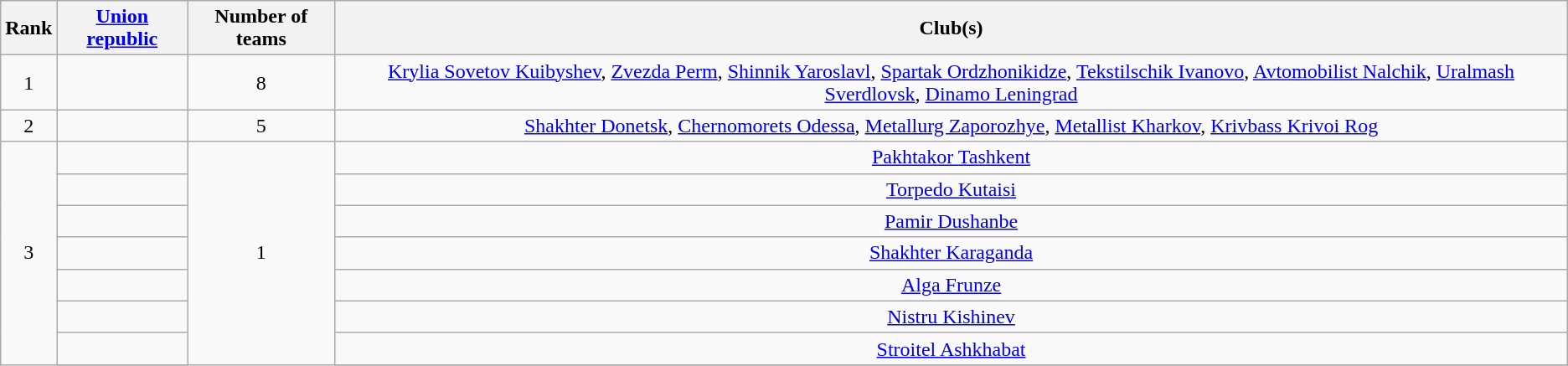<table class="wikitable">
<tr>
<th>Rank</th>
<th><a href='#'>Union republic</a></th>
<th>Number of teams</th>
<th>Club(s)</th>
</tr>
<tr>
<td align="center">1</td>
<td></td>
<td align="center">8</td>
<td align="center"><a href='#'>Krylia Sovetov Kuibyshev</a>, <a href='#'>Zvezda Perm</a>, <a href='#'>Shinnik Yaroslavl</a>, <a href='#'>Spartak Ordzhonikidze</a>, <a href='#'>Tekstilschik Ivanovo</a>, <a href='#'>Avtomobilist Nalchik</a>, <a href='#'>Uralmash Sverdlovsk</a>, <a href='#'>Dinamo Leningrad</a></td>
</tr>
<tr>
<td align="center">2</td>
<td></td>
<td align="center">5</td>
<td align="center"><a href='#'>Shakhter Donetsk</a>, <a href='#'>Chernomorets Odessa</a>, <a href='#'>Metallurg Zaporozhye</a>, <a href='#'>Metallist Kharkov</a>, <a href='#'>Krivbass Krivoi Rog</a></td>
</tr>
<tr>
<td align="center" rowspan=10>3</td>
<td></td>
<td align="center" rowspan=10>1</td>
<td align="center"><a href='#'>Pakhtakor Tashkent</a></td>
</tr>
<tr>
<td></td>
<td align="center"><a href='#'>Torpedo Kutaisi</a></td>
</tr>
<tr>
<td></td>
<td align="center"><a href='#'>Pamir Dushanbe</a></td>
</tr>
<tr>
<td></td>
<td align="center"><a href='#'>Shakhter Karaganda</a></td>
</tr>
<tr>
<td></td>
<td align="center"><a href='#'>Alga Frunze</a></td>
</tr>
<tr>
<td></td>
<td align="center"><a href='#'>Nistru Kishinev</a></td>
</tr>
<tr>
<td></td>
<td align="center"><a href='#'>Stroitel Ashkhabat</a></td>
</tr>
<tr>
</tr>
</table>
